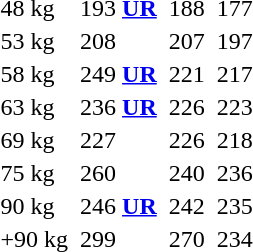<table>
<tr>
<td>48 kg<br></td>
<td></td>
<td>193 <strong><a href='#'>UR</a></strong></td>
<td></td>
<td>188</td>
<td></td>
<td>177</td>
</tr>
<tr>
<td>53 kg<br></td>
<td></td>
<td>208</td>
<td></td>
<td>207</td>
<td></td>
<td>197</td>
</tr>
<tr>
<td>58 kg<br></td>
<td></td>
<td>249 <strong><a href='#'>UR</a></strong> </td>
<td></td>
<td>221</td>
<td></td>
<td>217</td>
</tr>
<tr>
<td>63 kg<br></td>
<td></td>
<td>236 <strong><a href='#'>UR</a></strong></td>
<td></td>
<td>226</td>
<td></td>
<td>223</td>
</tr>
<tr>
<td>69 kg<br></td>
<td></td>
<td>227</td>
<td></td>
<td>226</td>
<td></td>
<td>218</td>
</tr>
<tr>
<td>75 kg<br></td>
<td></td>
<td>260</td>
<td></td>
<td>240</td>
<td></td>
<td>236</td>
</tr>
<tr>
<td>90 kg<br></td>
<td></td>
<td>246 <strong><a href='#'>UR</a></strong></td>
<td></td>
<td>242</td>
<td></td>
<td>235</td>
</tr>
<tr>
<td>+90 kg<br></td>
<td></td>
<td>299</td>
<td></td>
<td>270</td>
<td></td>
<td>234</td>
</tr>
</table>
